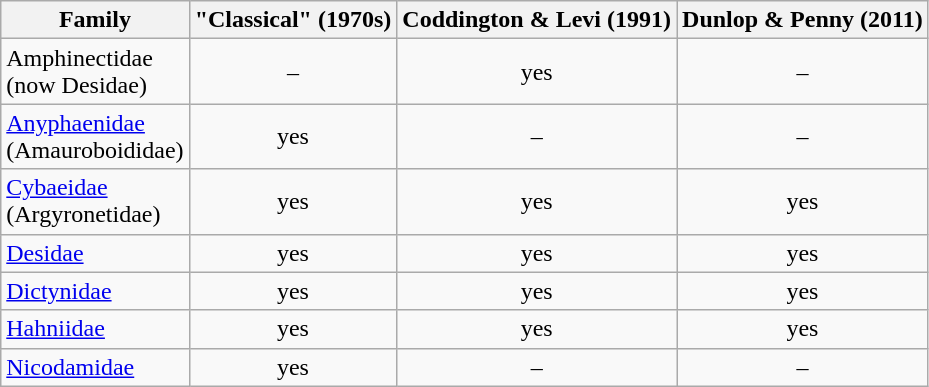<table class="wikitable">
<tr>
<th>Family</th>
<th>"Classical" (1970s)</th>
<th>Coddington & Levi (1991)</th>
<th>Dunlop & Penny (2011)</th>
</tr>
<tr style="text-align:center">
<td style="text-align:left">Amphinectidae<br>(now Desidae)</td>
<td>–</td>
<td>yes</td>
<td>–</td>
</tr>
<tr style="text-align:center">
<td style="text-align:left"><a href='#'>Anyphaenidae</a><br>(Amauroboididae)</td>
<td>yes</td>
<td>–</td>
<td>–</td>
</tr>
<tr style="text-align:center">
<td style="text-align:left"><a href='#'>Cybaeidae</a><br>(Argyronetidae)</td>
<td>yes</td>
<td>yes</td>
<td>yes</td>
</tr>
<tr style="text-align:center">
<td style="text-align:left"><a href='#'>Desidae</a></td>
<td>yes</td>
<td>yes</td>
<td>yes</td>
</tr>
<tr style="text-align:center">
<td style="text-align:left"><a href='#'>Dictynidae</a></td>
<td>yes</td>
<td>yes</td>
<td>yes</td>
</tr>
<tr style="text-align:center">
<td style="text-align:left"><a href='#'>Hahniidae</a></td>
<td>yes</td>
<td>yes</td>
<td>yes</td>
</tr>
<tr style="text-align:center">
<td style="text-align:left"><a href='#'>Nicodamidae</a></td>
<td>yes</td>
<td>–</td>
<td>–</td>
</tr>
</table>
